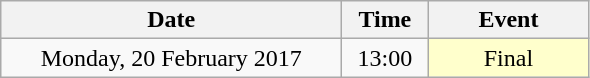<table class = "wikitable" style="text-align:center;">
<tr>
<th width=220>Date</th>
<th width=50>Time</th>
<th width=100>Event</th>
</tr>
<tr>
<td>Monday, 20 February 2017</td>
<td>13:00</td>
<td bgcolor=ffffcc>Final</td>
</tr>
</table>
